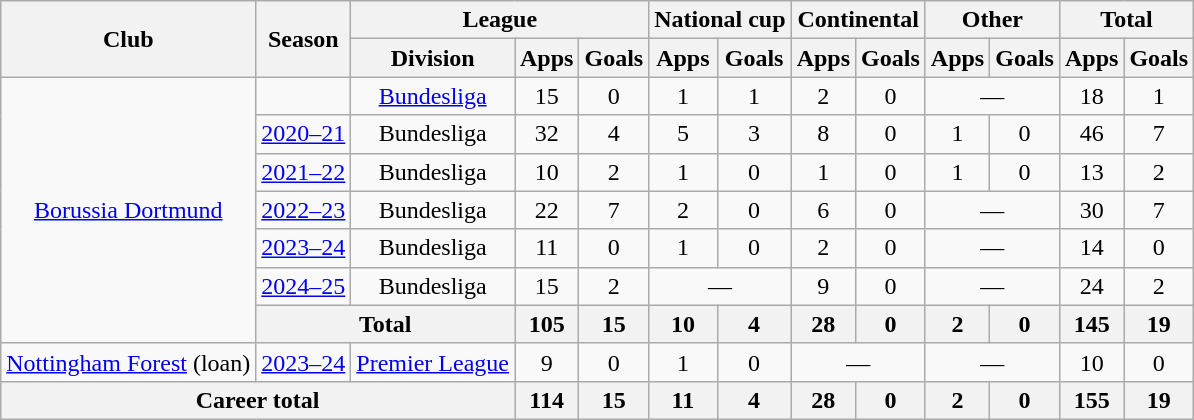<table class="wikitable" style="text-align:center">
<tr>
<th rowspan="2">Club</th>
<th rowspan="2">Season</th>
<th colspan="3">League</th>
<th colspan="2">National cup</th>
<th colspan="2">Continental</th>
<th colspan="2">Other</th>
<th colspan="2">Total</th>
</tr>
<tr>
<th>Division</th>
<th>Apps</th>
<th>Goals</th>
<th>Apps</th>
<th>Goals</th>
<th>Apps</th>
<th>Goals</th>
<th>Apps</th>
<th>Goals</th>
<th>Apps</th>
<th>Goals</th>
</tr>
<tr>
<td rowspan="7"><a href='#'>Borussia Dortmund</a></td>
<td></td>
<td><a href='#'>Bundesliga</a></td>
<td>15</td>
<td>0</td>
<td>1</td>
<td>1</td>
<td>2</td>
<td>0</td>
<td colspan="2">—</td>
<td>18</td>
<td>1</td>
</tr>
<tr>
<td><a href='#'>2020–21</a></td>
<td>Bundesliga</td>
<td>32</td>
<td>4</td>
<td>5</td>
<td>3</td>
<td>8</td>
<td>0</td>
<td>1</td>
<td>0</td>
<td>46</td>
<td>7</td>
</tr>
<tr>
<td><a href='#'>2021–22</a></td>
<td>Bundesliga</td>
<td>10</td>
<td>2</td>
<td>1</td>
<td>0</td>
<td>1</td>
<td>0</td>
<td>1</td>
<td>0</td>
<td>13</td>
<td>2</td>
</tr>
<tr>
<td><a href='#'>2022–23</a></td>
<td>Bundesliga</td>
<td>22</td>
<td>7</td>
<td>2</td>
<td>0</td>
<td>6</td>
<td>0</td>
<td colspan="2">—</td>
<td>30</td>
<td>7</td>
</tr>
<tr>
<td><a href='#'>2023–24</a></td>
<td>Bundesliga</td>
<td>11</td>
<td>0</td>
<td>1</td>
<td>0</td>
<td>2</td>
<td>0</td>
<td colspan="2">—</td>
<td>14</td>
<td>0</td>
</tr>
<tr>
<td><a href='#'>2024–25</a></td>
<td>Bundesliga</td>
<td>15</td>
<td>2</td>
<td colspan="2">—</td>
<td>9</td>
<td>0</td>
<td colspan="2">—</td>
<td>24</td>
<td>2</td>
</tr>
<tr>
<th colspan="2">Total</th>
<th>105</th>
<th>15</th>
<th>10</th>
<th>4</th>
<th>28</th>
<th>0</th>
<th>2</th>
<th>0</th>
<th>145</th>
<th>19</th>
</tr>
<tr>
<td><a href='#'>Nottingham Forest</a> (loan)</td>
<td><a href='#'>2023–24</a></td>
<td><a href='#'>Premier League</a></td>
<td>9</td>
<td>0</td>
<td>1</td>
<td>0</td>
<td colspan="2">—</td>
<td colspan="2">—</td>
<td>10</td>
<td>0</td>
</tr>
<tr>
<th colspan="3">Career total</th>
<th>114</th>
<th>15</th>
<th>11</th>
<th>4</th>
<th>28</th>
<th>0</th>
<th>2</th>
<th>0</th>
<th>155</th>
<th>19</th>
</tr>
</table>
